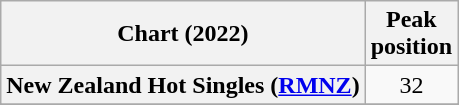<table class="wikitable sortable plainrowheaders" style="text-align:center">
<tr>
<th scope="col">Chart (2022)</th>
<th scope="col">Peak<br>position</th>
</tr>
<tr>
<th scope="row">New Zealand Hot Singles (<a href='#'>RMNZ</a>)</th>
<td>32</td>
</tr>
<tr>
</tr>
<tr>
</tr>
</table>
